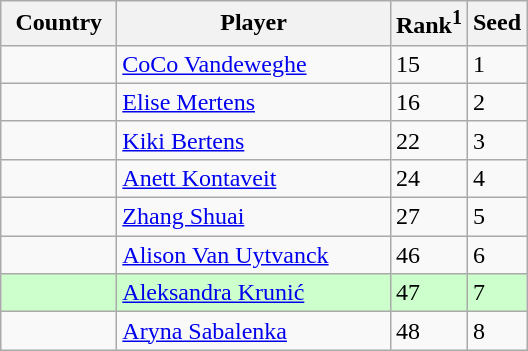<table class="wikitable" border="1">
<tr>
<th width="70">Country</th>
<th width="175">Player</th>
<th>Rank<sup>1</sup></th>
<th>Seed</th>
</tr>
<tr>
<td></td>
<td><a href='#'>CoCo Vandeweghe</a></td>
<td>15</td>
<td>1</td>
</tr>
<tr>
<td></td>
<td><a href='#'>Elise Mertens</a></td>
<td>16</td>
<td>2</td>
</tr>
<tr>
<td></td>
<td><a href='#'>Kiki Bertens</a></td>
<td>22</td>
<td>3</td>
</tr>
<tr>
<td></td>
<td><a href='#'>Anett Kontaveit</a></td>
<td>24</td>
<td>4</td>
</tr>
<tr>
<td></td>
<td><a href='#'>Zhang Shuai</a></td>
<td>27</td>
<td>5</td>
</tr>
<tr>
<td></td>
<td><a href='#'>Alison Van Uytvanck</a></td>
<td>46</td>
<td>6</td>
</tr>
<tr style="background:#cfc;">
<td></td>
<td><a href='#'>Aleksandra Krunić</a></td>
<td>47</td>
<td>7</td>
</tr>
<tr>
<td></td>
<td><a href='#'>Aryna Sabalenka</a></td>
<td>48</td>
<td>8</td>
</tr>
</table>
